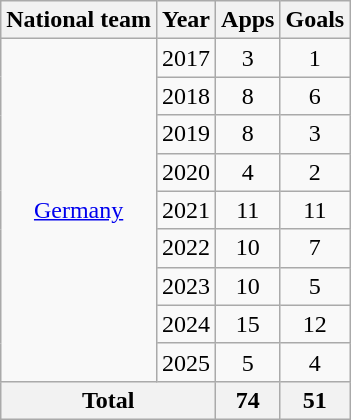<table class="wikitable" style="text-align:center">
<tr>
<th>National team</th>
<th>Year</th>
<th>Apps</th>
<th>Goals</th>
</tr>
<tr>
<td rowspan="9"><a href='#'>Germany</a></td>
<td>2017</td>
<td>3</td>
<td>1</td>
</tr>
<tr>
<td>2018</td>
<td>8</td>
<td>6</td>
</tr>
<tr>
<td>2019</td>
<td>8</td>
<td>3</td>
</tr>
<tr>
<td>2020</td>
<td>4</td>
<td>2</td>
</tr>
<tr>
<td>2021</td>
<td>11</td>
<td>11</td>
</tr>
<tr>
<td>2022</td>
<td>10</td>
<td>7</td>
</tr>
<tr>
<td>2023</td>
<td>10</td>
<td>5</td>
</tr>
<tr>
<td>2024</td>
<td>15</td>
<td>12</td>
</tr>
<tr>
<td>2025</td>
<td>5</td>
<td>4</td>
</tr>
<tr>
<th colspan="2">Total</th>
<th>74</th>
<th>51</th>
</tr>
</table>
